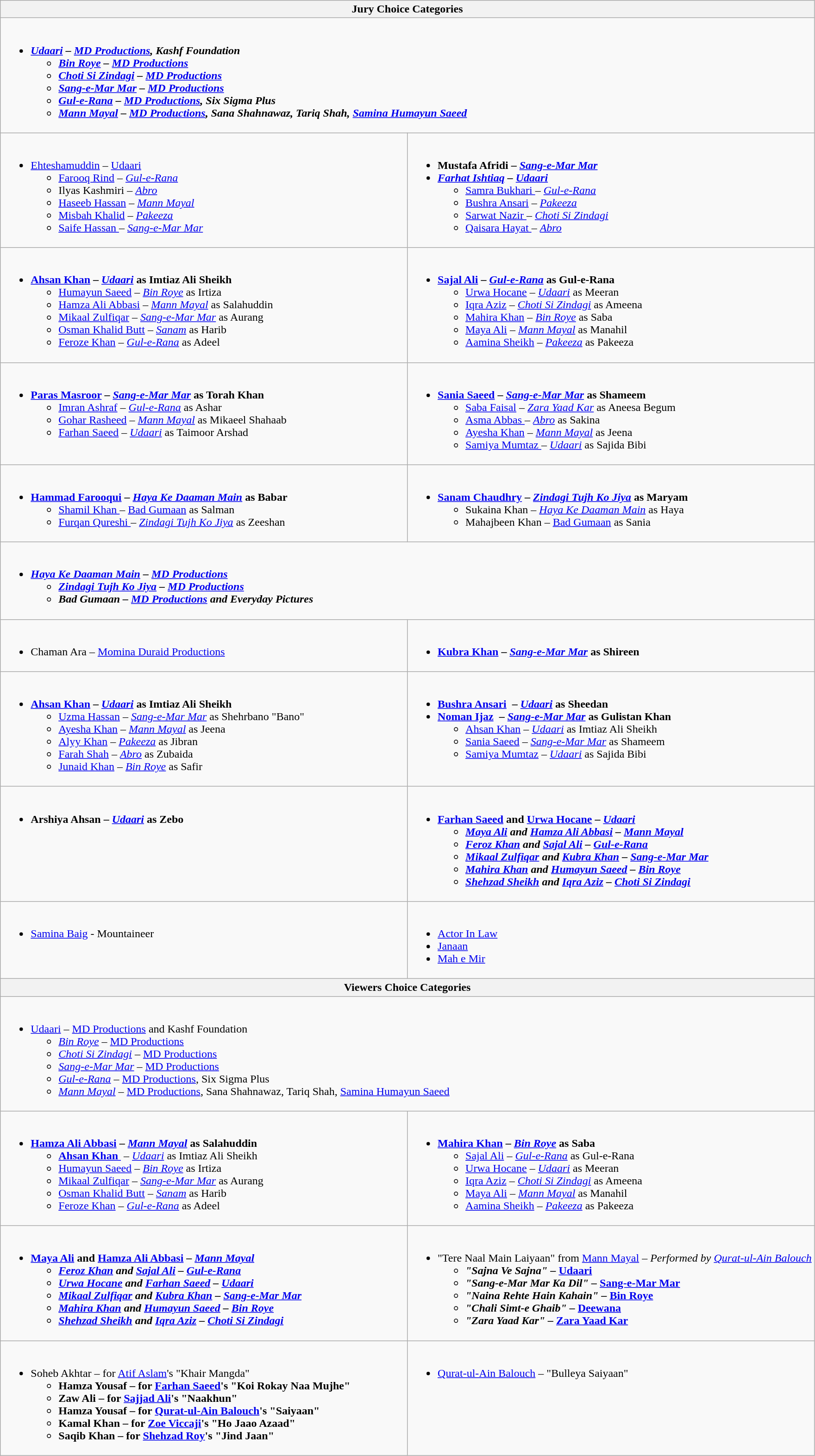<table class="wikitable">
<tr>
<th colspan="2">Jury Choice Categories</th>
</tr>
<tr>
<td colspan="2" valign="top" width="50%"><br><ul><li><strong><em><a href='#'>Udaari</a><em> – <a href='#'>MD Productions</a>, Kashf Foundation<strong><ul><li></em><a href='#'>Bin Roye</a><em> – <a href='#'>MD Productions</a></li><li></em><a href='#'>Choti Si Zindagi</a><em> – <a href='#'>MD Productions</a></li><li></em><a href='#'>Sang-e-Mar Mar</a><em> – <a href='#'>MD Productions</a></li><li></em><a href='#'>Gul-e-Rana</a><em> – <a href='#'>MD Productions</a>, Six Sigma Plus</li><li></em><a href='#'>Mann Mayal</a><em> – <a href='#'>MD Productions</a>, Sana Shahnawaz, Tariq Shah, <a href='#'>Samina Humayun Saeed</a></li></ul></li></ul></td>
</tr>
<tr>
<td valign="top" width="50%"><br><ul><li></strong><a href='#'>Ehteshamuddin</a> – </em><a href='#'>Udaari</a></em></strong><ul><li><a href='#'>Farooq Rind</a> – <em><a href='#'>Gul-e-Rana</a></em></li><li>Ilyas Kashmiri – <em><a href='#'>Abro</a></em></li><li><a href='#'>Haseeb Hassan</a> – <em><a href='#'>Mann Mayal</a></em></li><li><a href='#'>Misbah Khalid</a> – <em><a href='#'>Pakeeza</a></em></li><li><a href='#'>Saife Hassan </a>– <em><a href='#'>Sang-e-Mar Mar</a></em></li></ul></li></ul></td>
<td valign="top" width="50%"><br><ul><li><strong>Mustafa Afridi – <em><a href='#'>Sang-e-Mar Mar</a><strong><em></li><li></strong><a href='#'>Farhat Ishtiaq</a> – </em><a href='#'>Udaari</a></em></strong><ul><li><a href='#'>Samra Bukhari </a>– <em><a href='#'>Gul-e-Rana</a></em></li><li><a href='#'>Bushra Ansari</a> – <em><a href='#'>Pakeeza</a></em></li><li><a href='#'>Sarwat Nazir </a>– <em><a href='#'>Choti Si Zindagi</a></em></li><li><a href='#'>Qaisara Hayat </a>– <em><a href='#'>Abro</a></em></li></ul></li></ul></td>
</tr>
<tr>
<td valign="top" width="50%"><br><ul><li><strong> <a href='#'>Ahsan Khan</a> – <em><a href='#'>Udaari</a></em> as Imtiaz Ali Sheikh</strong><ul><li><a href='#'>Humayun Saeed</a> – <em><a href='#'>Bin Roye</a></em> as Irtiza</li><li><a href='#'>Hamza Ali Abbasi</a> – <em><a href='#'>Mann Mayal</a></em> as Salahuddin</li><li><a href='#'>Mikaal Zulfiqar</a> – <em><a href='#'>Sang-e-Mar Mar</a></em> as Aurang</li><li><a href='#'>Osman Khalid Butt</a> – <em><a href='#'>Sanam</a></em> as Harib</li><li><a href='#'>Feroze Khan</a> – <em><a href='#'>Gul-e-Rana</a></em> as Adeel</li></ul></li></ul></td>
<td valign="top" width="50%"><br><ul><li><strong> <a href='#'>Sajal Ali</a> – <em><a href='#'>Gul-e-Rana</a></em> as Gul-e-Rana</strong><ul><li><a href='#'>Urwa Hocane</a> – <em><a href='#'>Udaari</a></em> as Meeran</li><li><a href='#'>Iqra Aziz</a> – <em><a href='#'>Choti Si Zindagi</a></em> as Ameena</li><li><a href='#'>Mahira Khan</a> – <em><a href='#'>Bin Roye</a></em> as Saba</li><li><a href='#'>Maya Ali</a> – <em><a href='#'>Mann Mayal</a></em> as Manahil</li><li><a href='#'>Aamina Sheikh</a> – <em><a href='#'>Pakeeza</a></em> as Pakeeza</li></ul></li></ul></td>
</tr>
<tr>
<td valign="top" width="50%"><br><ul><li><strong><a href='#'>Paras Masroor</a> – <em><a href='#'>Sang-e-Mar Mar</a></em> as Torah Khan</strong><ul><li><a href='#'>Imran Ashraf</a> – <em><a href='#'>Gul-e-Rana</a></em> as Ashar</li><li><a href='#'>Gohar Rasheed</a> – <em><a href='#'>Mann Mayal</a></em> as Mikaeel Shahaab</li><li><a href='#'>Farhan Saeed</a> – <em><a href='#'>Udaari</a></em> as Taimoor Arshad</li></ul></li></ul></td>
<td valign="top" width="50%"><br><ul><li><strong><a href='#'>Sania Saeed</a> – <em><a href='#'>Sang-e-Mar Mar</a></em> as Shameem</strong><ul><li><a href='#'>Saba Faisal</a> – <em><a href='#'>Zara Yaad Kar</a></em> as Aneesa Begum</li><li><a href='#'>Asma Abbas </a>– <em><a href='#'>Abro</a></em> as Sakina</li><li><a href='#'>Ayesha Khan</a> – <em><a href='#'>Mann Mayal</a></em> as Jeena</li><li><a href='#'>Samiya Mumtaz </a>– <em><a href='#'>Udaari</a></em> as Sajida Bibi</li></ul></li></ul></td>
</tr>
<tr>
<td valign="top" width="50%"><br><ul><li><strong><a href='#'>Hammad Farooqui</a> – <em><a href='#'>Haya Ke Daaman Main</a></em> as Babar</strong><ul><li><a href='#'>Shamil Khan </a>– <a href='#'>Bad Gumaan</a> as Salman</li><li><a href='#'>Furqan Qureshi </a>– <em><a href='#'>Zindagi Tujh Ko Jiya</a></em> as Zeeshan</li></ul></li></ul></td>
<td valign="top" width="50%"><br><ul><li><strong><a href='#'>Sanam Chaudhry</a> – <em><a href='#'>Zindagi Tujh Ko Jiya</a></em> as Maryam</strong><ul><li>Sukaina Khan – <em><a href='#'>Haya Ke Daaman Main</a></em> as Haya</li><li>Mahajbeen Khan – <a href='#'>Bad Gumaan</a> as Sania</li></ul></li></ul></td>
</tr>
<tr>
<td colspan="2" valign="top" width="50%"><br><ul><li><strong><em><a href='#'>Haya Ke Daaman Main</a><em> – <a href='#'>MD Productions</a><strong><ul><li></em><a href='#'>Zindagi Tujh Ko Jiya</a><em> – <a href='#'>MD Productions</a></li><li>Bad Gumaan – <a href='#'>MD Productions</a> and Everyday Pictures</li></ul></li></ul></td>
</tr>
<tr>
<td valign="top" width="50%"><br><ul><li></em></strong>Chaman Ara</em> – <a href='#'>Momina Duraid Productions</a></strong></li></ul></td>
<td valign="top" width="50%"><br><ul><li><strong><a href='#'>Kubra Khan</a> – <em><a href='#'>Sang-e-Mar Mar</a></em> as Shireen</strong></li></ul></td>
</tr>
<tr>
<td valign="top" width="50%"><br><ul><li><strong><a href='#'>Ahsan Khan</a> – <em><a href='#'>Udaari</a></em> as Imtiaz Ali Sheikh</strong><ul><li><a href='#'>Uzma Hassan</a> – <em><a href='#'>Sang-e-Mar Mar</a></em> as Shehrbano "Bano"</li><li><a href='#'>Ayesha Khan</a> – <em><a href='#'>Mann Mayal</a></em> as Jeena</li><li><a href='#'>Alyy Khan</a> – <em><a href='#'>Pakeeza</a></em> as Jibran</li><li><a href='#'>Farah Shah</a> – <em><a href='#'>Abro</a></em> as Zubaida</li><li><a href='#'>Junaid Khan</a> – <em><a href='#'>Bin Roye</a></em> as Safir</li></ul></li></ul></td>
<td valign="top" width="50%"><br><ul><li><strong><a href='#'>Bushra Ansari</a>  – <em><a href='#'>Udaari</a></em> as Sheedan</strong></li><li><strong><a href='#'>Noman Ijaz</a>  – <em><a href='#'>Sang-e-Mar Mar</a></em> as Gulistan Khan</strong><ul><li><a href='#'>Ahsan Khan</a> – <em><a href='#'>Udaari</a></em> as Imtiaz Ali Sheikh</li><li><a href='#'>Sania Saeed</a> – <em><a href='#'>Sang-e-Mar Mar</a></em> as Shameem</li><li><a href='#'>Samiya Mumtaz</a> – <em><a href='#'>Udaari</a></em> as Sajida Bibi</li></ul></li></ul></td>
</tr>
<tr>
<td valign="top" width="50%"><br><ul><li><strong>Arshiya Ahsan – <em><a href='#'>Udaari</a></em> as Zebo</strong></li></ul></td>
<td valign="top" width="50%"><br><ul><li><strong><a href='#'>Farhan Saeed</a> and <a href='#'>Urwa Hocane</a> – <em><a href='#'>Udaari</a><strong><em><ul><li><a href='#'>Maya Ali</a> and <a href='#'>Hamza Ali Abbasi</a> – </em><a href='#'>Mann Mayal</a><em></li><li><a href='#'>Feroz Khan</a> and <a href='#'>Sajal Ali</a> – </em><a href='#'>Gul-e-Rana</a><em></li><li><a href='#'>Mikaal Zulfiqar</a> and <a href='#'>Kubra Khan</a> – </em><a href='#'>Sang-e-Mar Mar</a><em></li><li><a href='#'>Mahira Khan</a> and <a href='#'>Humayun Saeed</a> – </em><a href='#'>Bin Roye</a><em></li><li><a href='#'>Shehzad Sheikh</a> and <a href='#'>Iqra Aziz</a> – </em><a href='#'>Choti Si Zindagi</a><em></li></ul></li></ul></td>
</tr>
<tr>
<td valign="top" width="50%"><br><ul><li></strong><a href='#'>Samina Baig</a> - Mountaineer<strong></li></ul></td>
<td valign="top" width="50%"><br><ul><li></em></strong><a href='#'>Actor In Law</a><strong><em></li><li></em></strong><a href='#'>Janaan</a><strong><em></li><li></em></strong><a href='#'>Mah e Mir</a><strong><em></li></ul></td>
</tr>
<tr>
<th colspan="2">Viewers Choice Categories</th>
</tr>
<tr>
<td colspan="2" valign="top" width="50%"><br><ul><li></em></strong><a href='#'>Udaari</a></em> – <a href='#'>MD Productions</a> and Kashf Foundation</strong><ul><li><em><a href='#'>Bin Roye</a></em> – <a href='#'>MD Productions</a></li><li><em><a href='#'>Choti Si Zindagi</a></em> – <a href='#'>MD Productions</a></li><li><em><a href='#'>Sang-e-Mar Mar</a></em> – <a href='#'>MD Productions</a></li><li><em><a href='#'>Gul-e-Rana</a></em> – <a href='#'>MD Productions</a>, Six Sigma Plus</li><li><em><a href='#'>Mann Mayal</a></em> – <a href='#'>MD Productions</a>, Sana Shahnawaz, Tariq Shah, <a href='#'>Samina Humayun Saeed</a></li></ul></li></ul></td>
</tr>
<tr>
<td valign="top" width="50%"><br><ul><li><strong><a href='#'>Hamza Ali Abbasi</a> – <em><a href='#'>Mann Mayal</a></em> as Salahuddin</strong><ul><li><strong><a href='#'>Ahsan Khan </a></strong> – <em><a href='#'>Udaari</a></em> as Imtiaz Ali Sheikh</li><li><a href='#'>Humayun Saeed</a> – <em><a href='#'>Bin Roye</a></em> as Irtiza</li><li><a href='#'>Mikaal Zulfiqar</a> – <em><a href='#'>Sang-e-Mar Mar</a></em> as Aurang</li><li><a href='#'>Osman Khalid Butt</a> – <em><a href='#'>Sanam</a></em> as Harib</li><li><a href='#'>Feroze Khan</a> – <em><a href='#'>Gul-e-Rana</a></em> as Adeel</li></ul></li></ul></td>
<td valign="top" width="50%"><br><ul><li><strong><a href='#'>Mahira Khan</a> – <em><a href='#'>Bin Roye</a></em> as Saba</strong><ul><li><a href='#'>Sajal Ali</a> – <em><a href='#'>Gul-e-Rana</a></em> as Gul-e-Rana</li><li><a href='#'>Urwa Hocane</a> – <em><a href='#'>Udaari</a></em> as Meeran</li><li><a href='#'>Iqra Aziz</a> – <em><a href='#'>Choti Si Zindagi</a></em> as Ameena</li><li><a href='#'>Maya Ali</a> – <em><a href='#'>Mann Mayal</a></em> as Manahil</li><li><a href='#'>Aamina Sheikh</a> – <em><a href='#'>Pakeeza</a></em> as Pakeeza</li></ul></li></ul></td>
</tr>
<tr>
<td valign="top" width="50%"><br><ul><li><strong><a href='#'>Maya Ali</a> and <a href='#'>Hamza Ali Abbasi</a> – <em><a href='#'>Mann Mayal</a><strong><em><ul><li><a href='#'>Feroz Khan</a> and <a href='#'>Sajal Ali</a> – </em><a href='#'>Gul-e-Rana</a><em></li><li><a href='#'>Urwa Hocane</a> and <a href='#'>Farhan Saeed</a> – </em><a href='#'>Udaari</a><em></li><li><a href='#'>Mikaal Zulfiqar</a> and <a href='#'>Kubra Khan</a> – </em><a href='#'>Sang-e-Mar Mar</a><em></li><li><a href='#'>Mahira Khan</a> and <a href='#'>Humayun Saeed</a> – </em><a href='#'>Bin Roye</a><em></li><li><a href='#'>Shehzad Sheikh</a> and <a href='#'>Iqra Aziz</a> – </em><a href='#'>Choti Si Zindagi</a><em></li></ul></li></ul></td>
<td valign="top" width="50%"><br><ul><li></strong>"Tere Naal Main Laiyaan" from </em><a href='#'>Mann Mayal</a><em> – Performed by <a href='#'>Qurat-ul-Ain Balouch</a><strong><ul><li>"Sajna Ve Sajna" – </em><a href='#'>Udaari</a><em></li><li>"Sang-e-Mar Mar Ka Dil" – </em><a href='#'>Sang-e-Mar Mar</a><em></li><li>"Naina Rehte Hain Kahain" – </em><a href='#'>Bin Roye</a><em></li><li>"Chali Simt-e Ghaib" – </em><a href='#'>Deewana</a><em></li><li>"Zara Yaad Kar" – </em><a href='#'>Zara Yaad Kar</a><em></li></ul></li></ul></td>
</tr>
<tr>
<td valign="top" width="50%"><br><ul><li></strong>Soheb Akhtar – for <a href='#'>Atif Aslam</a>'s "Khair Mangda"<strong><ul><li>Hamza Yousaf – for <a href='#'>Farhan Saeed</a>'s "Koi Rokay Naa Mujhe"</li><li>Zaw Ali – for <a href='#'>Sajjad Ali</a>'s "Naakhun"</li><li>Hamza Yousaf – for <a href='#'>Qurat-ul-Ain Balouch</a>'s "Saiyaan"</li><li>Kamal Khan – for <a href='#'>Zoe Viccaji</a>'s "Ho Jaao Azaad"</li><li>Saqib Khan – for <a href='#'>Shehzad Roy</a>'s "Jind Jaan"</li></ul></li></ul></td>
<td valign="top" width="50%"><br><ul><li></strong><a href='#'>Qurat-ul-Ain Balouch</a> – "Bulleya Saiyaan"<strong></li></ul></td>
</tr>
</table>
